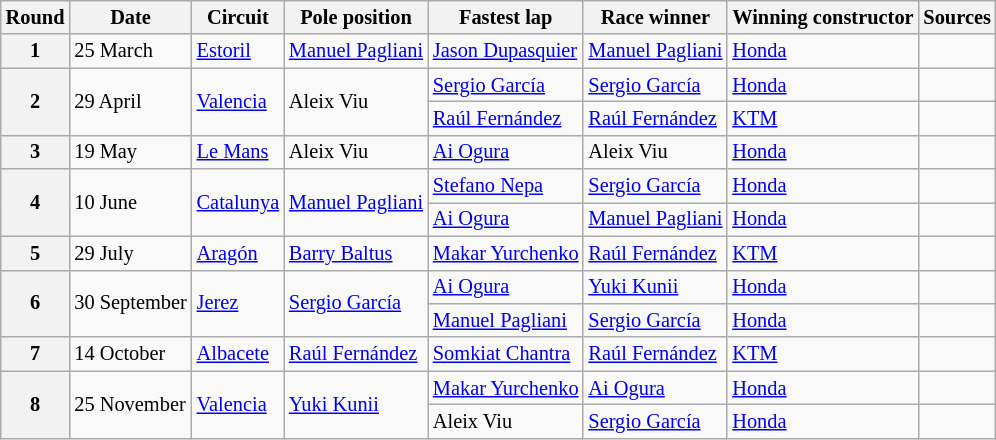<table class="wikitable" style="font-size: 85%">
<tr>
<th>Round</th>
<th>Date</th>
<th>Circuit</th>
<th>Pole position</th>
<th>Fastest lap</th>
<th>Race winner</th>
<th>Winning constructor</th>
<th>Sources</th>
</tr>
<tr>
<th>1</th>
<td>25 March</td>
<td> <a href='#'>Estoril</a></td>
<td> <a href='#'>Manuel Pagliani</a></td>
<td> <a href='#'>Jason Dupasquier</a></td>
<td> <a href='#'>Manuel Pagliani</a></td>
<td> <a href='#'>Honda</a></td>
<td align=center></td>
</tr>
<tr>
<th rowspan=2>2</th>
<td rowspan=2>29 April</td>
<td rowspan=2> <a href='#'>Valencia</a></td>
<td rowspan=2> Aleix Viu</td>
<td> <a href='#'>Sergio García</a></td>
<td> <a href='#'>Sergio García</a></td>
<td> <a href='#'>Honda</a></td>
<td align=center></td>
</tr>
<tr>
<td> <a href='#'>Raúl Fernández</a></td>
<td> <a href='#'>Raúl Fernández</a></td>
<td> <a href='#'>KTM</a></td>
<td align=center></td>
</tr>
<tr>
<th>3</th>
<td>19 May</td>
<td> <a href='#'>Le Mans</a></td>
<td> Aleix Viu</td>
<td> <a href='#'>Ai Ogura</a></td>
<td> Aleix Viu</td>
<td> <a href='#'>Honda</a></td>
<td align=center></td>
</tr>
<tr>
<th rowspan=2>4</th>
<td rowspan=2>10 June</td>
<td rowspan=2> <a href='#'>Catalunya</a></td>
<td rowspan=2> <a href='#'>Manuel Pagliani</a></td>
<td> <a href='#'>Stefano Nepa</a></td>
<td> <a href='#'>Sergio García</a></td>
<td> <a href='#'>Honda</a></td>
<td align=center></td>
</tr>
<tr>
<td> <a href='#'>Ai Ogura</a></td>
<td> <a href='#'>Manuel Pagliani</a></td>
<td> <a href='#'>Honda</a></td>
<td align=center></td>
</tr>
<tr>
<th>5</th>
<td>29 July</td>
<td> <a href='#'>Aragón</a></td>
<td> <a href='#'>Barry Baltus</a></td>
<td> <a href='#'>Makar Yurchenko</a></td>
<td> <a href='#'>Raúl Fernández</a></td>
<td> <a href='#'>KTM</a></td>
<td align=center></td>
</tr>
<tr>
<th rowspan=2>6</th>
<td rowspan=2>30 September</td>
<td rowspan=2> <a href='#'>Jerez</a></td>
<td rowspan=2> <a href='#'>Sergio García</a></td>
<td> <a href='#'>Ai Ogura</a></td>
<td> <a href='#'>Yuki Kunii</a></td>
<td> <a href='#'>Honda</a></td>
<td align=center></td>
</tr>
<tr>
<td> <a href='#'>Manuel Pagliani</a></td>
<td> <a href='#'>Sergio García</a></td>
<td> <a href='#'>Honda</a></td>
<td align=center></td>
</tr>
<tr>
<th>7</th>
<td>14 October</td>
<td> <a href='#'>Albacete</a></td>
<td> <a href='#'>Raúl Fernández</a></td>
<td> <a href='#'>Somkiat Chantra</a></td>
<td> <a href='#'>Raúl Fernández</a></td>
<td> <a href='#'>KTM</a></td>
<td align=center></td>
</tr>
<tr>
<th rowspan=2>8</th>
<td rowspan=2>25 November</td>
<td rowspan=2> <a href='#'>Valencia</a></td>
<td rowspan=2> <a href='#'>Yuki Kunii</a></td>
<td> <a href='#'>Makar Yurchenko</a></td>
<td> <a href='#'>Ai Ogura</a></td>
<td> <a href='#'>Honda</a></td>
<td align=center></td>
</tr>
<tr>
<td> Aleix Viu</td>
<td> <a href='#'>Sergio García</a></td>
<td> <a href='#'>Honda</a></td>
<td align=center></td>
</tr>
</table>
